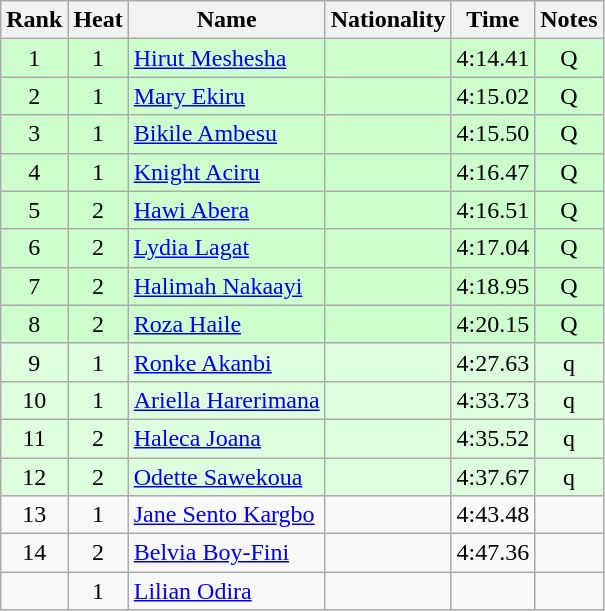<table class="wikitable sortable" style="text-align:center">
<tr>
<th>Rank</th>
<th>Heat</th>
<th>Name</th>
<th>Nationality</th>
<th>Time</th>
<th>Notes</th>
</tr>
<tr bgcolor=ccffcc>
<td>1</td>
<td>1</td>
<td align=left><a href='#'>Hirut Meshesha</a></td>
<td align=left></td>
<td>4:14.41</td>
<td>Q</td>
</tr>
<tr bgcolor=ccffcc>
<td>2</td>
<td>1</td>
<td align=left><a href='#'>Mary Ekiru</a></td>
<td align=left></td>
<td>4:15.02</td>
<td>Q</td>
</tr>
<tr bgcolor=ccffcc>
<td>3</td>
<td>1</td>
<td align=left><a href='#'>Bikile Ambesu</a></td>
<td align=left></td>
<td>4:15.50</td>
<td>Q</td>
</tr>
<tr bgcolor=ccffcc>
<td>4</td>
<td>1</td>
<td align=left><a href='#'>Knight Aciru</a></td>
<td align=left></td>
<td>4:16.47</td>
<td>Q</td>
</tr>
<tr bgcolor=ccffcc>
<td>5</td>
<td>2</td>
<td align=left><a href='#'>Hawi Abera</a></td>
<td align=left></td>
<td>4:16.51</td>
<td>Q</td>
</tr>
<tr bgcolor=ccffcc>
<td>6</td>
<td>2</td>
<td align=left><a href='#'>Lydia Lagat</a></td>
<td align=left></td>
<td>4:17.04</td>
<td>Q</td>
</tr>
<tr bgcolor=ccffcc>
<td>7</td>
<td>2</td>
<td align=left><a href='#'>Halimah Nakaayi</a></td>
<td align=left></td>
<td>4:18.95</td>
<td>Q</td>
</tr>
<tr bgcolor=ccffcc>
<td>8</td>
<td>2</td>
<td align=left><a href='#'>Roza Haile</a></td>
<td align=left></td>
<td>4:20.15</td>
<td>Q</td>
</tr>
<tr bgcolor=ddffdd>
<td>9</td>
<td>1</td>
<td align=left><a href='#'>Ronke Akanbi</a></td>
<td align=left></td>
<td>4:27.63</td>
<td>q</td>
</tr>
<tr bgcolor=ddffdd>
<td>10</td>
<td>1</td>
<td align=left><a href='#'>Ariella Harerimana</a></td>
<td align=left></td>
<td>4:33.73</td>
<td>q</td>
</tr>
<tr bgcolor=ddffdd>
<td>11</td>
<td>2</td>
<td align=left><a href='#'>Haleca Joana</a></td>
<td align=left></td>
<td>4:35.52</td>
<td>q</td>
</tr>
<tr bgcolor=ddffdd>
<td>12</td>
<td>2</td>
<td align=left><a href='#'>Odette Sawekoua</a></td>
<td align=left></td>
<td>4:37.67</td>
<td>q</td>
</tr>
<tr>
<td>13</td>
<td>1</td>
<td align=left><a href='#'>Jane Sento Kargbo</a></td>
<td align=left></td>
<td>4:43.48</td>
<td></td>
</tr>
<tr>
<td>14</td>
<td>2</td>
<td align=left><a href='#'>Belvia Boy-Fini</a></td>
<td align=left></td>
<td>4:47.36</td>
<td></td>
</tr>
<tr>
<td></td>
<td>1</td>
<td align=left><a href='#'>Lilian Odira</a></td>
<td align=left></td>
<td></td>
</tr>
</table>
